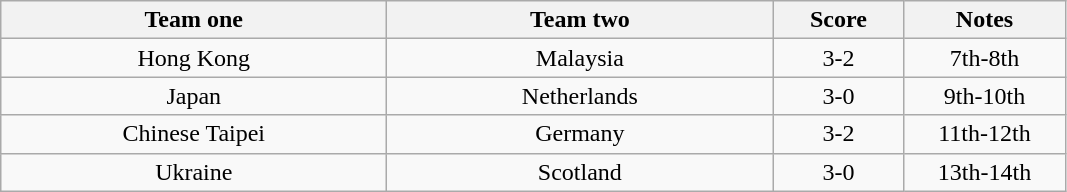<table class="wikitable" style="text-align: center">
<tr>
<th width=250>Team one</th>
<th width=250>Team two</th>
<th width=80>Score</th>
<th width=100>Notes</th>
</tr>
<tr>
<td> Hong Kong</td>
<td> Malaysia</td>
<td>3-2</td>
<td>7th-8th</td>
</tr>
<tr>
<td> Japan</td>
<td> Netherlands</td>
<td>3-0</td>
<td>9th-10th</td>
</tr>
<tr>
<td> Chinese Taipei</td>
<td> Germany</td>
<td>3-2</td>
<td>11th-12th</td>
</tr>
<tr>
<td> Ukraine</td>
<td> Scotland</td>
<td>3-0</td>
<td>13th-14th</td>
</tr>
</table>
